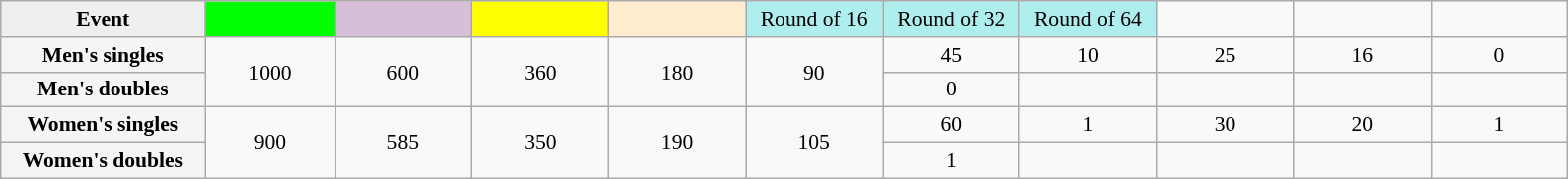<table class=wikitable style=font-size:90%;text-align:center>
<tr>
<td style="width:130px; background:#efefef;"><strong>Event</strong></td>
<td style="width:80px; background:lime;"></td>
<td style="width:85px; background:thistle;"></td>
<td style="width:85px; background:#ff0;"></td>
<td style="width:85px; background:#ffebcd;"></td>
<td style="width:85px; background:#afeeee;">Round of 16</td>
<td style="width:85px; background:#afeeee;">Round of 32</td>
<td style="width:85px; background:#afeeee;">Round of 64</td>
<td width=85></td>
<td width=85></td>
<td width=85></td>
</tr>
<tr>
<th style="background:#f5f5f5;">Men's singles</th>
<td rowspan=2>1000</td>
<td rowspan=2>600</td>
<td rowspan=2>360</td>
<td rowspan=2>180</td>
<td rowspan=2>90</td>
<td>45</td>
<td>10</td>
<td>25</td>
<td>16</td>
<td>0</td>
</tr>
<tr>
<th style="background:#f5f5f5;">Men's doubles</th>
<td>0</td>
<td></td>
<td></td>
<td></td>
<td></td>
</tr>
<tr>
<th style="background:#f5f5f5;">Women's singles</th>
<td rowspan=2>900</td>
<td rowspan=2>585</td>
<td rowspan=2>350</td>
<td rowspan=2>190</td>
<td rowspan=2>105</td>
<td>60</td>
<td>1</td>
<td>30</td>
<td>20</td>
<td>1</td>
</tr>
<tr>
<th style="background:#f5f5f5;">Women's doubles</th>
<td>1</td>
<td></td>
<td></td>
<td></td>
<td></td>
</tr>
</table>
